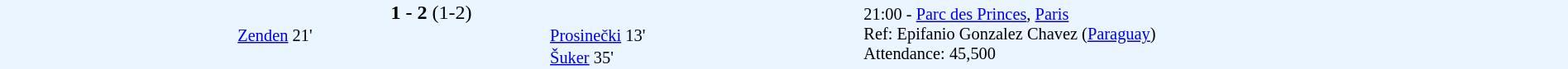<table cellspacing=0 width=100% style=background:#EBF5FF>
<tr>
<td width="20%" align="right"><strong></strong></td>
<td align="center" width=15%><strong>1 - 2</strong> (1-2)</td>
<td width="20%"><strong></strong></td>
<td style=font-size:85% rowspan=3>21:00 - <a href='#'>Parc des Princes</a>, <a href='#'>Paris</a><br>Ref: Epifanio Gonzalez Chavez (<a href='#'>Paraguay</a>)<br>Attendance: 45,500</td>
</tr>
<tr style=font-size:85%>
<td align="right"><a href='#'>Zenden</a> 21'</td>
<td></td>
<td><a href='#'>Prosinečki</a> 13'</td>
</tr>
<tr style=font-size:85%>
<td></td>
<td></td>
<td><a href='#'>Šuker</a> 35'</td>
</tr>
</table>
